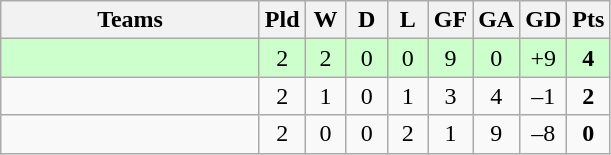<table class="wikitable" style="text-align: center;">
<tr>
<th width=165>Teams</th>
<th width=20>Pld</th>
<th width=20>W</th>
<th width=20>D</th>
<th width=20>L</th>
<th width=20>GF</th>
<th width=20>GA</th>
<th width=20>GD</th>
<th width=20>Pts</th>
</tr>
<tr align=center style="background:#ccffcc;">
<td style="text-align:left;"></td>
<td>2</td>
<td>2</td>
<td>0</td>
<td>0</td>
<td>9</td>
<td>0</td>
<td>+9</td>
<td><strong>4</strong></td>
</tr>
<tr align=center>
<td style="text-align:left;"></td>
<td>2</td>
<td>1</td>
<td>0</td>
<td>1</td>
<td>3</td>
<td>4</td>
<td>–1</td>
<td><strong>2</strong></td>
</tr>
<tr align=center>
<td style="text-align:left;"></td>
<td>2</td>
<td>0</td>
<td>0</td>
<td>2</td>
<td>1</td>
<td>9</td>
<td>–8</td>
<td><strong>0</strong></td>
</tr>
</table>
